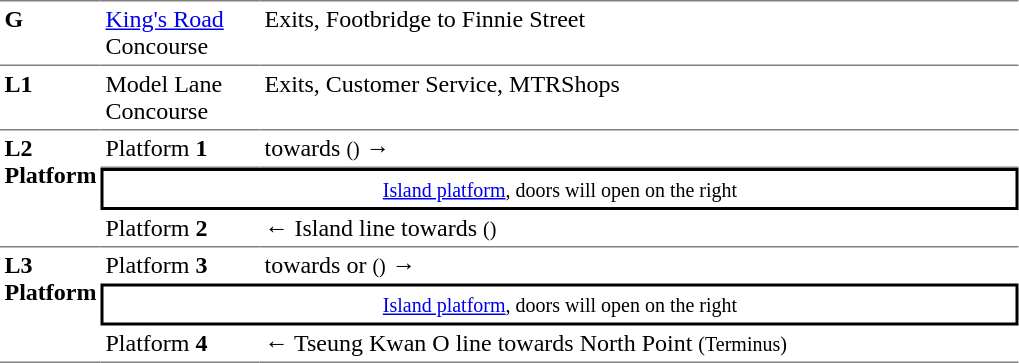<table border=0 cellspacing=0 cellpadding=3>
<tr>
<td style="border-top:solid 1px gray;width:50px;vertical-align:top;"><strong>G</strong></td>
<td style="border-top:solid 1px gray;width:100px;vertical-align:top;"><a href='#'>King's Road</a> Concourse</td>
<td style="border-top:solid 1px gray;width:500px;vertical-align:top;">Exits, Footbridge to Finnie Street</td>
</tr>
<tr>
<td style="border-bottom:solid 1px gray;border-top:solid 1px gray;width:50px;vertical-align:top;"><strong>L1</strong></td>
<td style="border-bottom:solid 1px gray; border-top:solid 1px gray; vertical-align:top;">Model Lane Concourse</td>
<td style="border-bottom:solid 1px gray; border-top:solid 1px gray; vertical-align:top;">Exits, Customer Service, MTRShops</td>
</tr>
<tr>
<td style="border-bottom:solid 1px gray;vertical-align:top;" rowspan=3><strong>L2<br>Platform</strong></td>
<td style="border-bottom:solid 1px gray;vertical-align:top;">Platform <span><strong> 1</strong></span></td>
<td style="border-bottom:solid 1px gray;vertical-align:top;">  towards  <small>()</small> →</td>
</tr>
<tr>
<td style="border-top:solid 2px black;border-right:solid 2px black;border-left:solid 2px black;border-bottom:solid 2px black;text-align:center;" colspan=2><small><a href='#'>Island platform</a>, doors will open on the right</small></td>
</tr>
<tr>
<td style="border-bottom:solid 1px gray;">Platform <span><strong>2</strong></span></td>
<td style="border-bottom:solid 1px gray;">←  Island line towards  <small>()</small></td>
<td></td>
</tr>
<tr Walkway connecting Island and Tseung Kwan O Lines>
<td style="border-bottom:solid 1px gray;vertical-align:top;" rowspan=3><strong>L3<br>Platform</strong></td>
<td>Platform <span><strong>3</strong></span></td>
<td>  towards  or <small>()</small> →</td>
</tr>
<tr>
<td style="border-top:solid 2px black;border-right:solid 2px black;border-left:solid 2px black;border-bottom:solid 2px black;text-align:center;" colspan=2><small><a href='#'>Island platform</a>, doors will open on the right</small></td>
</tr>
<tr>
<td style="border-bottom:solid 1px gray;">Platform <span><strong>4</strong></span></td>
<td style="border-bottom:solid 1px gray;">←  Tseung Kwan O line towards North Point <small>(Terminus)</small></td>
</tr>
</table>
